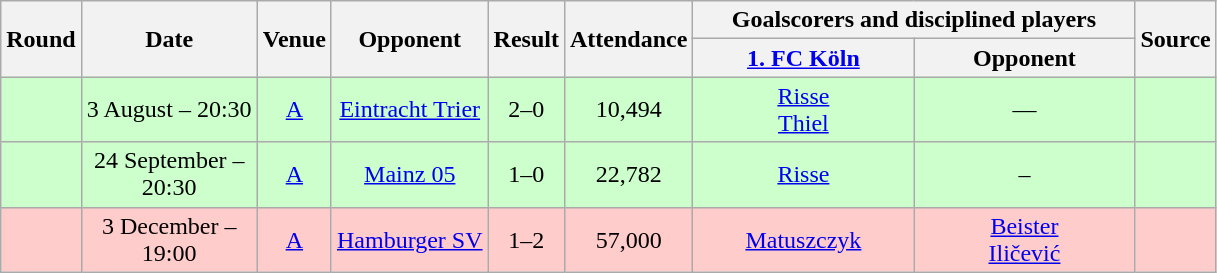<table class="wikitable" style="text-align: center;">
<tr>
<th rowspan="2">Round</th>
<th rowspan="2" style="width:110px">Date</th>
<th rowspan="2">Venue</th>
<th rowspan="2">Opponent</th>
<th rowspan="2">Result</th>
<th rowspan="2">Attendance</th>
<th colspan="2">Goalscorers and disciplined players</th>
<th rowspan="2">Source</th>
</tr>
<tr>
<th style="width:140px"><a href='#'>1. FC Köln</a></th>
<th style="width:140px">Opponent</th>
</tr>
<tr style="background:#cfc">
<td></td>
<td>3 August – 20:30</td>
<td><a href='#'>A</a></td>
<td><a href='#'>Eintracht Trier</a></td>
<td>2–0</td>
<td>10,494</td>
<td><a href='#'>Risse</a> <br><a href='#'>Thiel</a> </td>
<td>—</td>
<td></td>
</tr>
<tr style="background:#cfc">
<td></td>
<td>24 September – 20:30</td>
<td><a href='#'>A</a></td>
<td><a href='#'>Mainz 05</a></td>
<td>1–0</td>
<td>22,782</td>
<td><a href='#'>Risse</a> </td>
<td>–</td>
<td></td>
</tr>
<tr style="background:#fcc">
<td></td>
<td>3 December – 19:00</td>
<td><a href='#'>A</a></td>
<td><a href='#'>Hamburger SV</a></td>
<td>1–2</td>
<td>57,000</td>
<td><a href='#'>Matuszczyk</a> </td>
<td><a href='#'>Beister</a> <br><a href='#'>Iličević</a> </td>
<td></td>
</tr>
</table>
